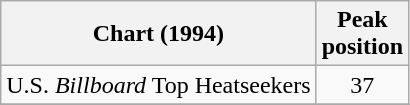<table class="wikitable">
<tr>
<th>Chart (1994)</th>
<th>Peak<br>position</th>
</tr>
<tr>
<td>U.S. <em>Billboard</em> Top Heatseekers</td>
<td align="center">37</td>
</tr>
<tr>
</tr>
</table>
